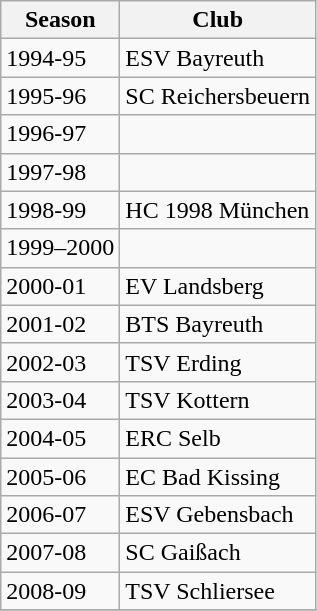<table class="wikitable">
<tr>
<th>Season</th>
<th>Club</th>
</tr>
<tr>
<td>1994-95</td>
<td>ESV Bayreuth</td>
</tr>
<tr>
<td>1995-96</td>
<td>SC Reichersbeuern</td>
</tr>
<tr>
<td>1996-97</td>
<td></td>
</tr>
<tr>
<td>1997-98</td>
<td></td>
</tr>
<tr>
<td>1998-99</td>
<td>HC 1998 München</td>
</tr>
<tr>
<td>1999–2000</td>
<td></td>
</tr>
<tr>
<td>2000-01</td>
<td>EV Landsberg</td>
</tr>
<tr>
<td>2001-02</td>
<td>BTS Bayreuth</td>
</tr>
<tr>
<td>2002-03</td>
<td>TSV Erding</td>
</tr>
<tr>
<td>2003-04</td>
<td>TSV Kottern</td>
</tr>
<tr>
<td>2004-05</td>
<td>ERC Selb</td>
</tr>
<tr>
<td>2005-06</td>
<td>EC Bad Kissing</td>
</tr>
<tr>
<td>2006-07</td>
<td>ESV Gebensbach</td>
</tr>
<tr>
<td>2007-08</td>
<td>SC Gaißach</td>
</tr>
<tr>
<td>2008-09</td>
<td>TSV Schliersee</td>
</tr>
<tr>
</tr>
</table>
